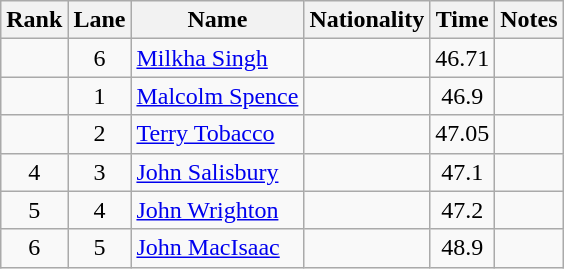<table class="wikitable sortable" style=" text-align:center">
<tr>
<th>Rank</th>
<th>Lane</th>
<th>Name</th>
<th>Nationality</th>
<th>Time</th>
<th>Notes</th>
</tr>
<tr>
<td></td>
<td>6</td>
<td align=left><a href='#'>Milkha Singh</a></td>
<td align=left></td>
<td>46.71</td>
<td></td>
</tr>
<tr>
<td></td>
<td>1</td>
<td align=left><a href='#'>Malcolm Spence</a></td>
<td align=left></td>
<td>46.9</td>
<td></td>
</tr>
<tr>
<td></td>
<td>2</td>
<td align=left><a href='#'>Terry Tobacco</a></td>
<td align=left></td>
<td>47.05</td>
<td></td>
</tr>
<tr>
<td>4</td>
<td>3</td>
<td align=left><a href='#'>John Salisbury</a></td>
<td align=left></td>
<td>47.1</td>
<td></td>
</tr>
<tr>
<td>5</td>
<td>4</td>
<td align=left><a href='#'>John Wrighton</a></td>
<td align=left></td>
<td>47.2</td>
<td></td>
</tr>
<tr>
<td>6</td>
<td>5</td>
<td align=left><a href='#'>John MacIsaac</a></td>
<td align=left></td>
<td>48.9</td>
<td></td>
</tr>
</table>
